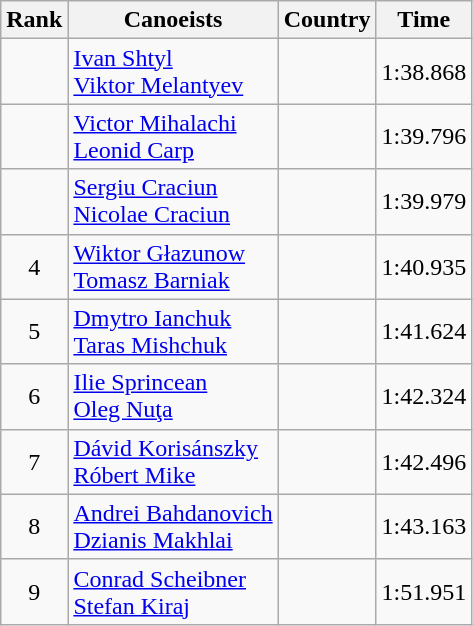<table class="wikitable" style="text-align:center">
<tr>
<th>Rank</th>
<th>Canoeists</th>
<th>Country</th>
<th>Time</th>
</tr>
<tr>
<td></td>
<td align="left"><a href='#'>Ivan Shtyl</a><br><a href='#'>Viktor Melantyev</a></td>
<td align="left"></td>
<td>1:38.868</td>
</tr>
<tr>
<td></td>
<td align="left"><a href='#'>Victor Mihalachi</a><br><a href='#'>Leonid Carp</a></td>
<td align="left"></td>
<td>1:39.796</td>
</tr>
<tr>
<td></td>
<td align="left"><a href='#'>Sergiu Craciun</a><br><a href='#'>Nicolae Craciun</a></td>
<td align="left"></td>
<td>1:39.979</td>
</tr>
<tr>
<td>4</td>
<td align="left"><a href='#'>Wiktor Głazunow</a><br><a href='#'>Tomasz Barniak</a></td>
<td align="left"></td>
<td>1:40.935</td>
</tr>
<tr>
<td>5</td>
<td align="left"><a href='#'>Dmytro Ianchuk</a><br><a href='#'>Taras Mishchuk</a></td>
<td align="left"></td>
<td>1:41.624</td>
</tr>
<tr>
<td>6</td>
<td align="left"><a href='#'>Ilie Sprincean</a><br><a href='#'>Oleg Nuţa</a></td>
<td align="left"></td>
<td>1:42.324</td>
</tr>
<tr>
<td>7</td>
<td align="left"><a href='#'>Dávid Korisánszky</a><br><a href='#'>Róbert Mike</a></td>
<td align="left"></td>
<td>1:42.496</td>
</tr>
<tr>
<td>8</td>
<td align="left"><a href='#'>Andrei Bahdanovich</a><br><a href='#'>Dzianis Makhlai</a></td>
<td align="left"></td>
<td>1:43.163</td>
</tr>
<tr>
<td>9</td>
<td align="left"><a href='#'>Conrad Scheibner</a><br><a href='#'>Stefan Kiraj</a></td>
<td align="left"></td>
<td>1:51.951</td>
</tr>
</table>
